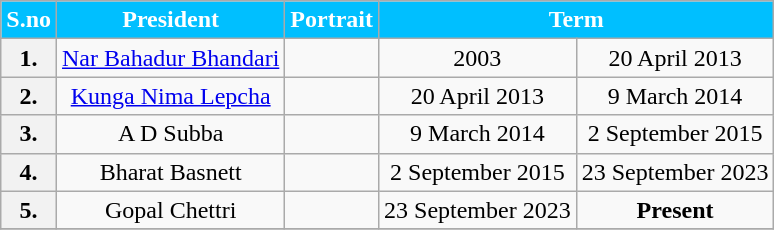<table class="wikitable sortable" style="text-align:center;">
<tr>
<th Style="background-color:#00BFFF; color:white">S.no</th>
<th Style="background-color:#00BFFF; color:white">President</th>
<th Style="background-color:#00BFFF; color:white">Portrait</th>
<th Style="background-color:#00BFFF; color:white" colspan=2>Term</th>
</tr>
<tr>
<th>1.</th>
<td><a href='#'>Nar Bahadur Bhandari</a></td>
<td></td>
<td>2003</td>
<td>20 April 2013</td>
</tr>
<tr>
<th>2.</th>
<td><a href='#'>Kunga Nima Lepcha</a></td>
<td></td>
<td>20 April 2013</td>
<td>9 March 2014</td>
</tr>
<tr>
<th>3.</th>
<td>A D Subba</td>
<td></td>
<td>9 March 2014</td>
<td>2 September 2015</td>
</tr>
<tr>
<th>4.</th>
<td>Bharat Basnett</td>
<td></td>
<td>2 September 2015</td>
<td>23 September 2023</td>
</tr>
<tr>
<th>5.</th>
<td>Gopal Chettri</td>
<td></td>
<td>23 September 2023</td>
<td><strong>Present</strong></td>
</tr>
<tr>
</tr>
</table>
